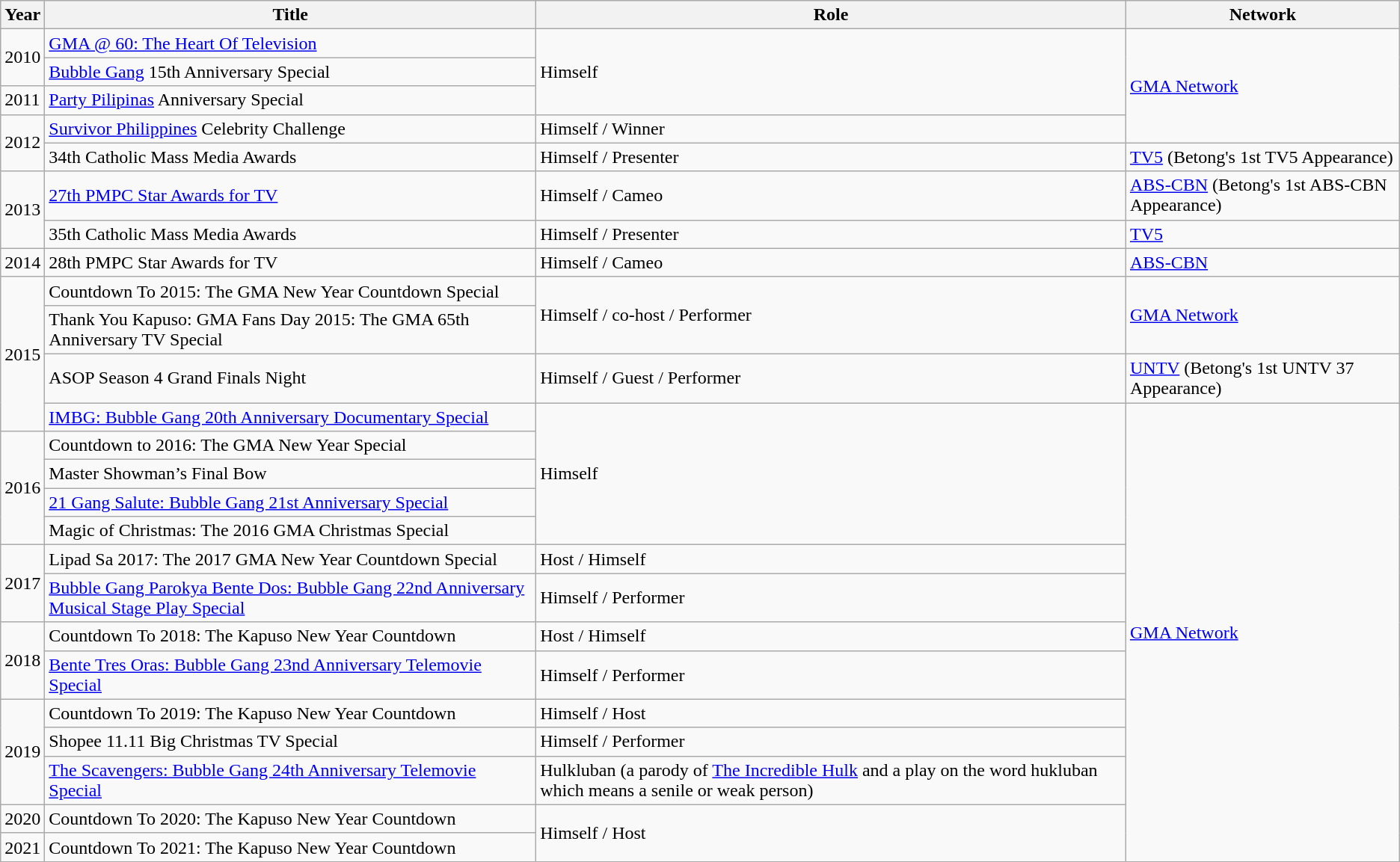<table class="wikitable">
<tr>
<th>Year</th>
<th>Title</th>
<th>Role</th>
<th>Network</th>
</tr>
<tr>
<td rowspan="2">2010</td>
<td><a href='#'>GMA @ 60: The Heart Of Television</a></td>
<td rowspan="3">Himself</td>
<td rowspan="4"><a href='#'>GMA Network</a></td>
</tr>
<tr>
<td><a href='#'>Bubble Gang</a> 15th Anniversary Special</td>
</tr>
<tr>
<td>2011</td>
<td><a href='#'>Party Pilipinas</a> Anniversary Special</td>
</tr>
<tr>
<td rowspan="2">2012</td>
<td><a href='#'>Survivor Philippines</a> Celebrity Challenge</td>
<td>Himself / Winner</td>
</tr>
<tr>
<td>34th Catholic Mass Media Awards</td>
<td>Himself / Presenter</td>
<td><a href='#'>TV5</a> (Betong's 1st TV5 Appearance)</td>
</tr>
<tr>
<td rowspan="2">2013</td>
<td><a href='#'>27th PMPC Star Awards for TV</a></td>
<td>Himself / Cameo</td>
<td><a href='#'>ABS-CBN</a> (Betong's 1st ABS-CBN Appearance)</td>
</tr>
<tr>
<td>35th Catholic Mass Media Awards</td>
<td>Himself / Presenter</td>
<td><a href='#'>TV5</a></td>
</tr>
<tr>
<td>2014</td>
<td>28th PMPC Star Awards for TV</td>
<td>Himself / Cameo</td>
<td><a href='#'>ABS-CBN</a></td>
</tr>
<tr>
<td rowspan="4">2015</td>
<td>Countdown To 2015: The GMA New Year Countdown Special</td>
<td rowspan="2">Himself / co-host / Performer</td>
<td rowspan="2"><a href='#'>GMA Network</a></td>
</tr>
<tr>
<td>Thank You Kapuso: GMA Fans Day 2015: The GMA 65th Anniversary TV Special</td>
</tr>
<tr>
<td>ASOP Season 4 Grand Finals Night</td>
<td>Himself / Guest / Performer</td>
<td><a href='#'>UNTV</a> (Betong's 1st UNTV 37 Appearance)</td>
</tr>
<tr>
<td><a href='#'>IMBG: Bubble Gang 20th Anniversary Documentary Special</a></td>
<td rowspan="5">Himself</td>
<td rowspan="14"><a href='#'>GMA Network</a></td>
</tr>
<tr>
<td rowspan="4">2016</td>
<td>Countdown to 2016: The GMA New Year Special</td>
</tr>
<tr>
<td>Master Showman’s Final Bow</td>
</tr>
<tr>
<td><a href='#'>21 Gang Salute: Bubble Gang 21st Anniversary Special</a></td>
</tr>
<tr>
<td>Magic of Christmas: The 2016 GMA Christmas Special</td>
</tr>
<tr>
<td rowspan="2">2017</td>
<td>Lipad Sa 2017: The 2017 GMA New Year Countdown Special</td>
<td>Host / Himself</td>
</tr>
<tr>
<td><a href='#'>Bubble Gang Parokya Bente Dos: Bubble Gang 22nd Anniversary Musical Stage Play Special</a></td>
<td>Himself / Performer</td>
</tr>
<tr>
<td rowspan="2">2018</td>
<td>Countdown To 2018: The Kapuso New Year Countdown</td>
<td>Host / Himself</td>
</tr>
<tr>
<td><a href='#'>Bente Tres Oras: Bubble Gang 23nd Anniversary Telemovie Special</a></td>
<td>Himself / Performer</td>
</tr>
<tr>
<td rowspan="3">2019</td>
<td>Countdown To 2019: The Kapuso New Year Countdown</td>
<td>Himself / Host</td>
</tr>
<tr>
<td>Shopee 11.11 Big Christmas TV Special</td>
<td>Himself / Performer</td>
</tr>
<tr>
<td><a href='#'>The Scavengers: Bubble Gang 24th Anniversary Telemovie Special</a></td>
<td>Hulkluban (a parody of <a href='#'>The Incredible Hulk</a> and a play on the word hukluban which means a senile or weak person)</td>
</tr>
<tr>
<td>2020</td>
<td>Countdown To 2020: The Kapuso New Year Countdown</td>
<td rowspan="2">Himself / Host</td>
</tr>
<tr>
<td>2021</td>
<td>Countdown To 2021: The Kapuso New Year Countdown</td>
</tr>
</table>
